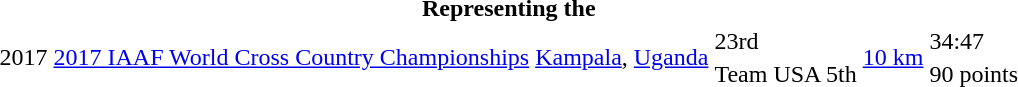<table>
<tr>
<th colspan="6">Representing the </th>
</tr>
<tr>
<td Rowspan=2>2017</td>
<td Rowspan=2><a href='#'>2017 IAAF World Cross Country Championships</a></td>
<td Rowspan=2><a href='#'>Kampala</a>, <a href='#'>Uganda</a></td>
<td>23rd</td>
<td Rowspan=2><a href='#'>10 km</a></td>
<td>34:47</td>
</tr>
<tr>
<td>Team USA 5th</td>
<td>90 points</td>
</tr>
</table>
